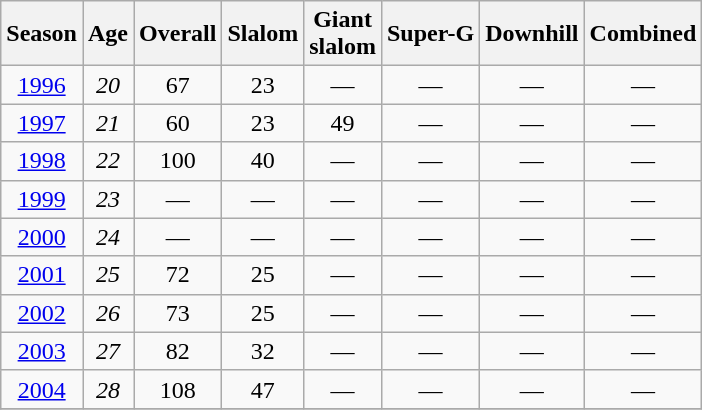<table class=wikitable style="text-align:center">
<tr>
<th>Season</th>
<th>Age</th>
<th>Overall</th>
<th>Slalom</th>
<th>Giant<br>slalom</th>
<th>Super-G</th>
<th>Downhill</th>
<th>Combined</th>
</tr>
<tr>
<td><a href='#'>1996</a></td>
<td><em>20</em></td>
<td>67</td>
<td>23</td>
<td>—</td>
<td>—</td>
<td>—</td>
<td>—</td>
</tr>
<tr>
<td><a href='#'>1997</a></td>
<td><em>21</em></td>
<td>60</td>
<td>23</td>
<td>49</td>
<td>—</td>
<td>—</td>
<td>—</td>
</tr>
<tr>
<td><a href='#'>1998</a></td>
<td><em>22</em></td>
<td>100</td>
<td>40</td>
<td>—</td>
<td>—</td>
<td>—</td>
<td>—</td>
</tr>
<tr>
<td><a href='#'>1999</a></td>
<td><em>23</em></td>
<td>—</td>
<td>—</td>
<td>—</td>
<td>—</td>
<td>—</td>
<td>—</td>
</tr>
<tr>
<td><a href='#'>2000</a></td>
<td><em>24</em></td>
<td>—</td>
<td>—</td>
<td>—</td>
<td>—</td>
<td>—</td>
<td>—</td>
</tr>
<tr>
<td><a href='#'>2001</a></td>
<td><em>25</em></td>
<td>72</td>
<td>25</td>
<td>—</td>
<td>—</td>
<td>—</td>
<td>—</td>
</tr>
<tr>
<td><a href='#'>2002</a></td>
<td><em>26</em></td>
<td>73</td>
<td>25</td>
<td>—</td>
<td>—</td>
<td>—</td>
<td>—</td>
</tr>
<tr>
<td><a href='#'>2003</a></td>
<td><em>27</em></td>
<td>82</td>
<td>32</td>
<td>—</td>
<td>—</td>
<td>—</td>
<td>—</td>
</tr>
<tr>
<td><a href='#'>2004</a></td>
<td><em>28</em></td>
<td>108</td>
<td>47</td>
<td>—</td>
<td>—</td>
<td>—</td>
<td>—</td>
</tr>
<tr>
</tr>
</table>
